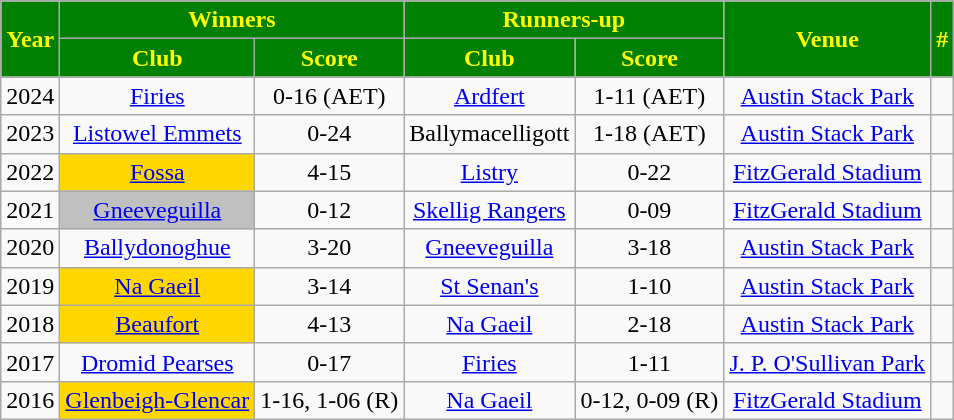<table class="wikitable sortable"style="text-align:center;">
<tr>
<th rowspan="2" style="background:green;color:yellow">Year</th>
<th colspan="2" style="background:green;color:yellow">Winners</th>
<th colspan="2" style="background:green;color:yellow">Runners-up</th>
<th rowspan="2" style="background:green;color:yellow">Venue</th>
<th rowspan="2" style="background:green;color:yellow">#</th>
</tr>
<tr>
<th style="background:green;color:yellow">Club</th>
<th style="background:green;color:yellow">Score</th>
<th style="background:green;color:yellow">Club</th>
<th style="background:green;color:yellow">Score</th>
</tr>
<tr>
<td>2024</td>
<td><a href='#'>Firies</a></td>
<td>0-16 (AET)</td>
<td><a href='#'>Ardfert</a></td>
<td>1-11 (AET)</td>
<td><a href='#'>Austin Stack Park</a></td>
<td></td>
</tr>
<tr>
<td>2023</td>
<td><a href='#'>Listowel Emmets</a></td>
<td>0-24</td>
<td>Ballymacelligott</td>
<td>1-18 (AET)</td>
<td><a href='#'>Austin Stack Park</a></td>
<td></td>
</tr>
<tr>
<td>2022</td>
<td bgcolor=gold><a href='#'>Fossa</a></td>
<td>4-15</td>
<td><a href='#'>Listry</a></td>
<td>0-22</td>
<td><a href='#'>FitzGerald Stadium</a></td>
<td></td>
</tr>
<tr>
<td>2021</td>
<td bgcolor=silver><a href='#'>Gneeveguilla</a></td>
<td>0-12</td>
<td><a href='#'>Skellig Rangers</a></td>
<td>0-09</td>
<td><a href='#'>FitzGerald Stadium</a></td>
<td></td>
</tr>
<tr>
<td>2020</td>
<td><a href='#'>Ballydonoghue</a></td>
<td>3-20</td>
<td><a href='#'>Gneeveguilla</a></td>
<td>3-18</td>
<td><a href='#'>Austin Stack Park</a></td>
<td></td>
</tr>
<tr>
<td>2019</td>
<td bgcolor=gold><a href='#'>Na Gaeil</a></td>
<td>3-14</td>
<td><a href='#'>St Senan's</a></td>
<td>1-10</td>
<td><a href='#'>Austin Stack Park</a></td>
<td></td>
</tr>
<tr>
<td>2018</td>
<td bgcolor=gold><a href='#'>Beaufort</a></td>
<td>4-13</td>
<td><a href='#'>Na Gaeil</a></td>
<td>2-18</td>
<td><a href='#'>Austin Stack Park</a></td>
<td></td>
</tr>
<tr>
<td>2017</td>
<td><a href='#'>Dromid Pearses</a></td>
<td>0-17</td>
<td><a href='#'>Firies</a></td>
<td>1-11</td>
<td><a href='#'>J. P. O'Sullivan Park</a></td>
<td></td>
</tr>
<tr>
<td>2016</td>
<td bgcolor=gold><a href='#'>Glenbeigh-Glencar</a></td>
<td>1-16, 1-06 (R)</td>
<td><a href='#'>Na Gaeil</a></td>
<td>0-12, 0-09 (R)</td>
<td><a href='#'>FitzGerald Stadium</a></td>
<td></td>
</tr>
</table>
